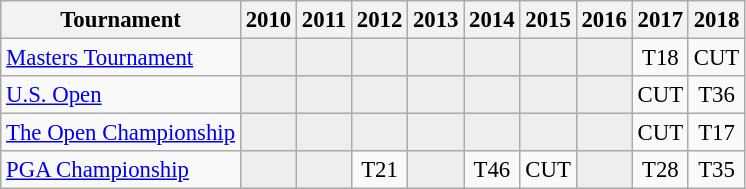<table class="wikitable" style="font-size:95%;text-align:center;">
<tr>
<th>Tournament</th>
<th>2010</th>
<th>2011</th>
<th>2012</th>
<th>2013</th>
<th>2014</th>
<th>2015</th>
<th>2016</th>
<th>2017</th>
<th>2018</th>
</tr>
<tr>
<td align=left><a href='#'>Masters Tournament</a></td>
<td style="background:#eeeeee;"></td>
<td style="background:#eeeeee;"></td>
<td style="background:#eeeeee;"></td>
<td style="background:#eeeeee;"></td>
<td style="background:#eeeeee;"></td>
<td style="background:#eeeeee;"></td>
<td style="background:#eeeeee;"></td>
<td>T18</td>
<td>CUT</td>
</tr>
<tr>
<td align=left><a href='#'>U.S. Open</a></td>
<td style="background:#eeeeee;"></td>
<td style="background:#eeeeee;"></td>
<td style="background:#eeeeee;"></td>
<td style="background:#eeeeee;"></td>
<td style="background:#eeeeee;"></td>
<td style="background:#eeeeee;"></td>
<td style="background:#eeeeee;"></td>
<td>CUT</td>
<td>T36</td>
</tr>
<tr>
<td align=left><a href='#'>The Open Championship</a></td>
<td style="background:#eeeeee;"></td>
<td style="background:#eeeeee;"></td>
<td style="background:#eeeeee;"></td>
<td style="background:#eeeeee;"></td>
<td style="background:#eeeeee;"></td>
<td style="background:#eeeeee;"></td>
<td style="background:#eeeeee;"></td>
<td>CUT</td>
<td>T17</td>
</tr>
<tr>
<td align=left><a href='#'>PGA Championship</a></td>
<td style="background:#eeeeee;"></td>
<td style="background:#eeeeee;"></td>
<td>T21</td>
<td style="background:#eeeeee;"></td>
<td>T46</td>
<td>CUT</td>
<td style="background:#eeeeee;"></td>
<td>T28</td>
<td>T35</td>
</tr>
</table>
